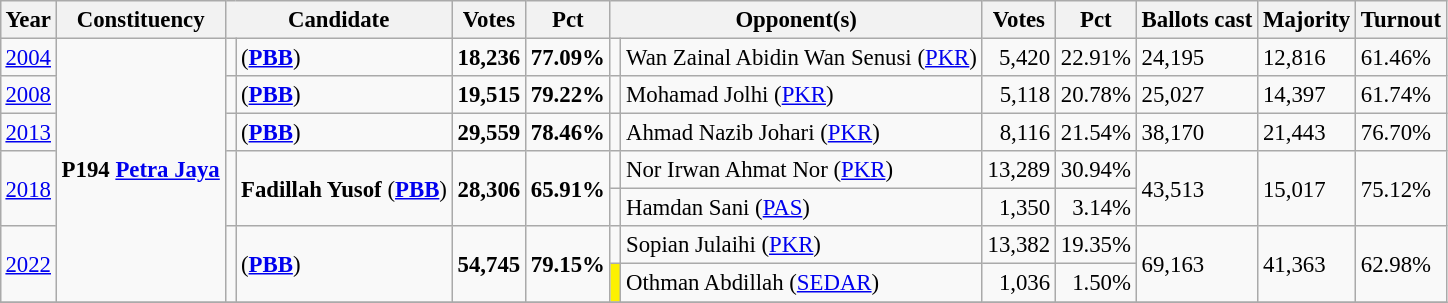<table class="wikitable" style="margin:0.5em ; font-size:95%">
<tr>
<th>Year</th>
<th>Constituency</th>
<th colspan=2>Candidate</th>
<th>Votes</th>
<th>Pct</th>
<th colspan=2>Opponent(s)</th>
<th>Votes</th>
<th>Pct</th>
<th>Ballots cast</th>
<th>Majority</th>
<th>Turnout</th>
</tr>
<tr>
<td><a href='#'>2004</a></td>
<td rowspan=7><strong>P194 <a href='#'>Petra Jaya</a></strong></td>
<td></td>
<td> (<a href='#'><strong>PBB</strong></a>)</td>
<td style="text-align:right"><strong>18,236</strong></td>
<td><strong>77.09%</strong></td>
<td></td>
<td>Wan Zainal Abidin Wan Senusi (<a href='#'>PKR</a>)</td>
<td style="text-align:right">5,420</td>
<td>22.91%</td>
<td>24,195</td>
<td>12,816</td>
<td>61.46%</td>
</tr>
<tr>
<td><a href='#'>2008</a></td>
<td></td>
<td> (<a href='#'><strong>PBB</strong></a>)</td>
<td style="text-align:right"><strong>19,515</strong></td>
<td><strong>79.22%</strong></td>
<td></td>
<td>Mohamad Jolhi (<a href='#'>PKR</a>)</td>
<td style="text-align:right">5,118</td>
<td>20.78%</td>
<td>25,027</td>
<td>14,397</td>
<td>61.74%</td>
</tr>
<tr>
<td><a href='#'>2013</a></td>
<td></td>
<td> (<a href='#'><strong>PBB</strong></a>)</td>
<td style="text-align:right"><strong>29,559</strong></td>
<td><strong>78.46%</strong></td>
<td></td>
<td>Ahmad Nazib Johari (<a href='#'>PKR</a>)</td>
<td style="text-align:right">8,116</td>
<td>21.54%</td>
<td>38,170</td>
<td>21,443</td>
<td>76.70%</td>
</tr>
<tr>
<td rowspan="2"><a href='#'>2018</a></td>
<td rowspan="2" ></td>
<td rowspan="2"><strong>Fadillah Yusof</strong> (<a href='#'><strong>PBB</strong></a>)</td>
<td rowspan="2" style="text-align:right"><strong>28,306</strong></td>
<td rowspan="2"><strong>65.91%</strong></td>
<td></td>
<td>Nor Irwan Ahmat Nor (<a href='#'>PKR</a>)</td>
<td style="text-align:right">13,289</td>
<td>30.94%</td>
<td rowspan="2">43,513</td>
<td rowspan="2">15,017</td>
<td rowspan="2">75.12%</td>
</tr>
<tr>
<td></td>
<td>Hamdan Sani (<a href='#'>PAS</a>)</td>
<td style="text-align:right">1,350</td>
<td style="text-align:right">3.14%</td>
</tr>
<tr>
<td rowspan=2><a href='#'>2022</a></td>
<td rowspan=2 ></td>
<td rowspan=2> (<a href='#'><strong>PBB</strong></a>)</td>
<td rowspan=2 style="text-align:right"><strong>54,745</strong></td>
<td rowspan=2><strong>79.15%</strong></td>
<td></td>
<td>Sopian Julaihi (<a href='#'>PKR</a>)</td>
<td style="text-align:right">13,382</td>
<td>19.35%</td>
<td rowspan=2>69,163</td>
<td rowspan=2>41,363</td>
<td rowspan=2>62.98%</td>
</tr>
<tr>
<td style="background: #fdf100"></td>
<td>Othman Abdillah (<a href='#'>SEDAR</a>)</td>
<td style="text-align:right">1,036</td>
<td style="text-align:right">1.50%</td>
</tr>
<tr>
</tr>
</table>
